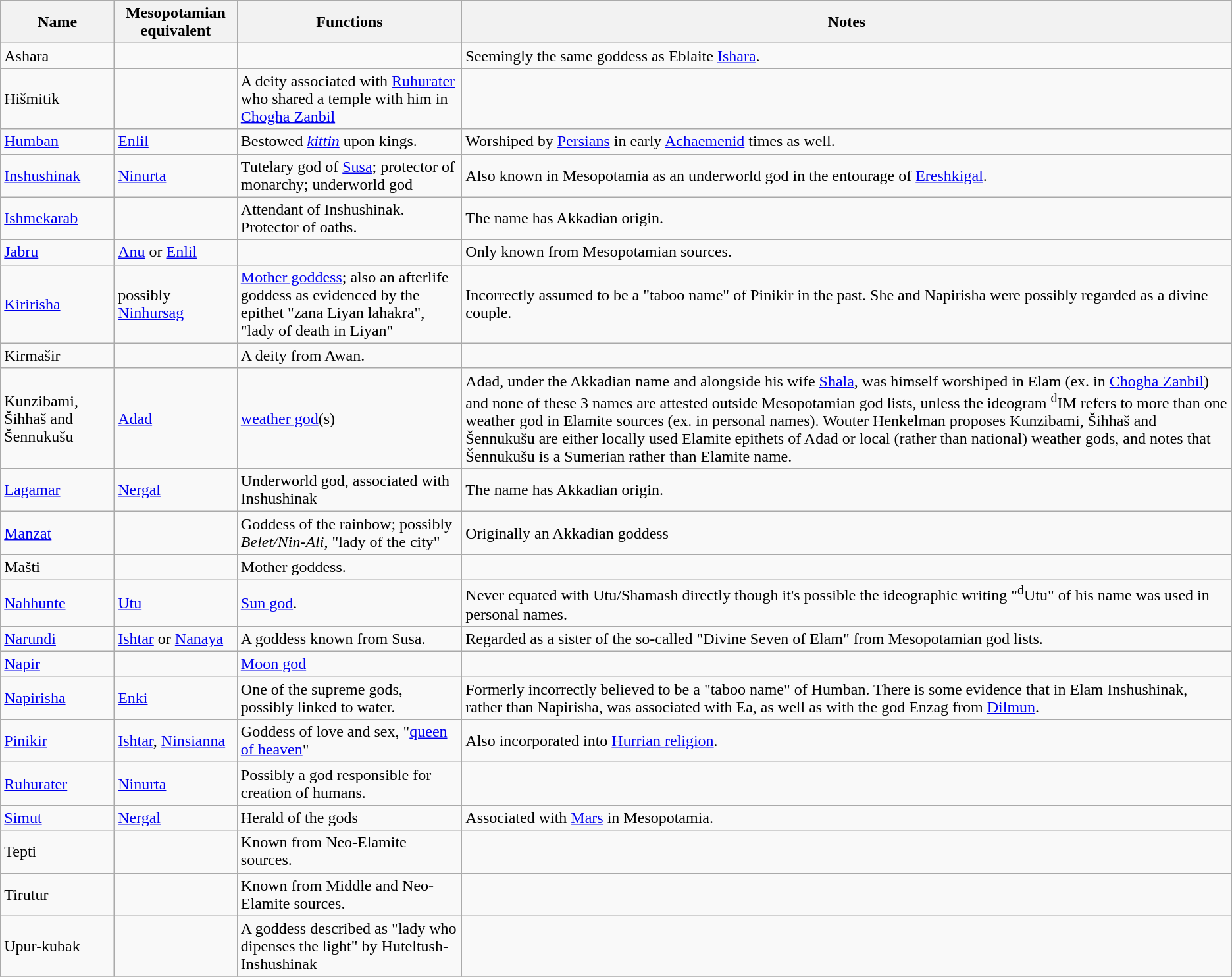<table class="wikitable">
<tr>
<th>Name</th>
<th>Mesopotamian equivalent</th>
<th>Functions</th>
<th>Notes</th>
</tr>
<tr>
<td>Ashara</td>
<td></td>
<td></td>
<td>Seemingly the same goddess as Eblaite <a href='#'>Ishara</a>.</td>
</tr>
<tr>
<td>Hišmitik</td>
<td></td>
<td>A deity associated with <a href='#'>Ruhurater</a> who shared a temple with him in <a href='#'>Chogha Zanbil</a></td>
<td></td>
</tr>
<tr>
<td><a href='#'>Humban</a></td>
<td><a href='#'>Enlil</a></td>
<td>Bestowed <em><a href='#'>kittin</a></em> upon kings.</td>
<td>Worshiped by <a href='#'>Persians</a> in early <a href='#'>Achaemenid</a> times as well.</td>
</tr>
<tr>
<td><a href='#'>Inshushinak</a></td>
<td><a href='#'>Ninurta</a></td>
<td>Tutelary god of <a href='#'>Susa</a>; protector of monarchy; underworld god</td>
<td>Also known in Mesopotamia as an underworld god in the entourage of <a href='#'>Ereshkigal</a>.</td>
</tr>
<tr>
<td><a href='#'>Ishmekarab</a></td>
<td></td>
<td>Attendant of Inshushinak. Protector of oaths.</td>
<td>The name has Akkadian origin.</td>
</tr>
<tr>
<td><a href='#'>Jabru</a></td>
<td><a href='#'>Anu</a> or <a href='#'>Enlil</a></td>
<td></td>
<td>Only known from Mesopotamian sources.</td>
</tr>
<tr>
<td><a href='#'>Kiririsha</a></td>
<td>possibly <a href='#'>Ninhursag</a></td>
<td><a href='#'>Mother goddess</a>; also an afterlife goddess as evidenced by the epithet "zana Liyan lahakra", "lady of death in Liyan"</td>
<td>Incorrectly assumed to be a "taboo name" of Pinikir in the past. She and Napirisha were possibly regarded as a divine couple.</td>
</tr>
<tr>
<td>Kirmašir</td>
<td></td>
<td>A deity from Awan.</td>
<td></td>
</tr>
<tr>
<td>Kunzibami, Šihhaš and Šennukušu</td>
<td><a href='#'>Adad</a></td>
<td><a href='#'>weather god</a>(s)</td>
<td>Adad, under the Akkadian name and alongside his wife <a href='#'>Shala</a>, was himself worshiped in Elam (ex. in <a href='#'>Chogha Zanbil</a>) and none of these 3 names are attested outside Mesopotamian god lists, unless the ideogram <sup>d</sup>IM refers to more than one weather god in Elamite sources (ex. in personal names). Wouter Henkelman proposes Kunzibami, Šihhaš and Šennukušu are either locally used Elamite epithets of Adad or local (rather than national) weather gods, and notes that Šennukušu is a Sumerian rather than Elamite name.</td>
</tr>
<tr>
<td><a href='#'>Lagamar</a></td>
<td><a href='#'>Nergal</a></td>
<td>Underworld god, associated with Inshushinak</td>
<td>The name has Akkadian origin.</td>
</tr>
<tr>
<td><a href='#'>Manzat</a></td>
<td></td>
<td>Goddess of the rainbow; possibly <em>Belet/Nin-Ali</em>, "lady of the city"</td>
<td>Originally an Akkadian goddess</td>
</tr>
<tr>
<td>Mašti</td>
<td></td>
<td>Mother goddess.</td>
<td></td>
</tr>
<tr>
<td><a href='#'>Nahhunte</a></td>
<td><a href='#'>Utu</a></td>
<td><a href='#'>Sun god</a>.</td>
<td>Never equated with Utu/Shamash directly though it's possible the ideographic writing "<sup>d</sup>Utu" of his name was used in personal names.</td>
</tr>
<tr>
<td><a href='#'>Narundi</a></td>
<td><a href='#'>Ishtar</a> or <a href='#'>Nanaya</a></td>
<td>A goddess known from Susa.</td>
<td>Regarded as a sister of the so-called "Divine Seven of Elam" from Mesopotamian god lists.</td>
</tr>
<tr>
<td><a href='#'>Napir</a></td>
<td></td>
<td><a href='#'>Moon god</a></td>
<td></td>
</tr>
<tr>
<td><a href='#'>Napirisha</a></td>
<td><a href='#'>Enki</a></td>
<td>One of the supreme gods, possibly linked to water.</td>
<td>Formerly incorrectly believed to be a "taboo name" of Humban. There is some evidence that in Elam Inshushinak, rather than Napirisha, was associated with Ea, as well as with the god Enzag from <a href='#'>Dilmun</a>.</td>
</tr>
<tr>
<td><a href='#'>Pinikir</a></td>
<td><a href='#'>Ishtar</a>, <a href='#'>Ninsianna</a></td>
<td>Goddess of love and sex, "<a href='#'>queen of heaven</a>"</td>
<td>Also incorporated into <a href='#'>Hurrian religion</a>.</td>
</tr>
<tr>
<td><a href='#'>Ruhurater</a></td>
<td><a href='#'>Ninurta</a></td>
<td>Possibly a god responsible for creation of humans.</td>
<td></td>
</tr>
<tr>
<td><a href='#'>Simut</a></td>
<td><a href='#'>Nergal</a></td>
<td>Herald of the gods</td>
<td>Associated with <a href='#'>Mars</a> in Mesopotamia.</td>
</tr>
<tr>
<td>Tepti</td>
<td></td>
<td>Known from Neo-Elamite sources.</td>
<td></td>
</tr>
<tr>
<td>Tirutur</td>
<td></td>
<td>Known from Middle and Neo-Elamite sources.</td>
<td></td>
</tr>
<tr>
<td>Upur-kubak</td>
<td></td>
<td>A goddess described as "lady who dipenses the light" by Huteltush-Inshushinak</td>
<td></td>
</tr>
<tr>
</tr>
</table>
